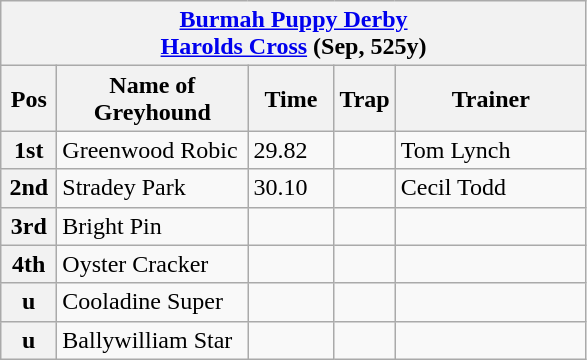<table class="wikitable">
<tr>
<th colspan="6"><a href='#'>Burmah Puppy Derby</a><br> <a href='#'>Harolds Cross</a> (Sep, 525y)</th>
</tr>
<tr>
<th width=30>Pos</th>
<th width=120>Name of Greyhound</th>
<th width=50>Time</th>
<th width=30>Trap</th>
<th width=120>Trainer</th>
</tr>
<tr>
<th>1st</th>
<td>Greenwood Robic</td>
<td>29.82</td>
<td></td>
<td>Tom Lynch</td>
</tr>
<tr>
<th>2nd</th>
<td>Stradey Park</td>
<td>30.10</td>
<td></td>
<td>Cecil Todd</td>
</tr>
<tr>
<th>3rd</th>
<td>Bright Pin</td>
<td></td>
<td></td>
<td></td>
</tr>
<tr>
<th>4th</th>
<td>Oyster Cracker</td>
<td></td>
<td></td>
<td></td>
</tr>
<tr>
<th>u</th>
<td>Cooladine Super</td>
<td></td>
<td></td>
<td></td>
</tr>
<tr>
<th>u</th>
<td>Ballywilliam Star</td>
<td></td>
<td></td>
<td></td>
</tr>
</table>
